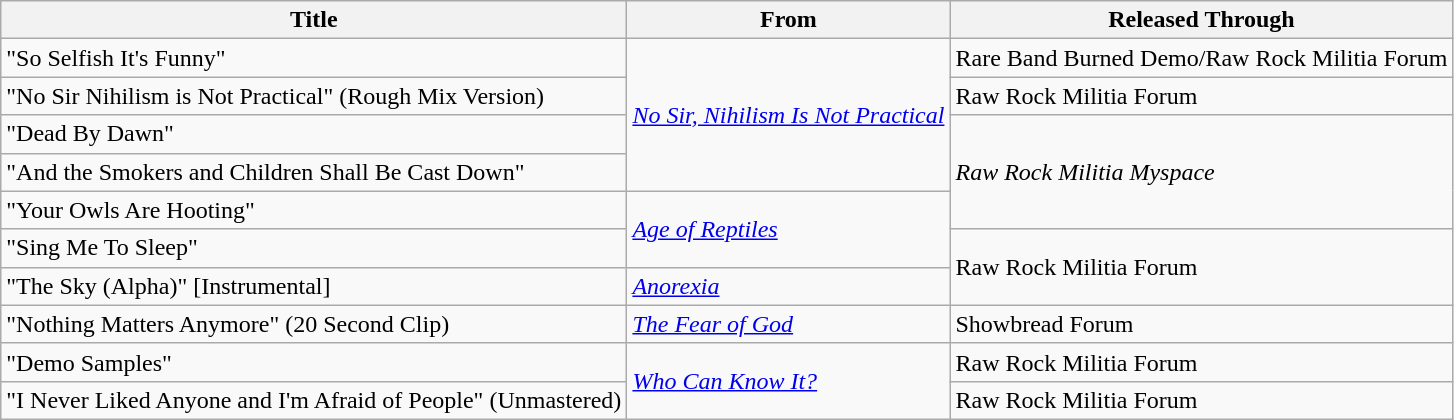<table class="wikitable">
<tr>
<th>Title</th>
<th>From</th>
<th>Released Through</th>
</tr>
<tr>
<td align="left">"So Selfish It's Funny"</td>
<td rowspan="4"><em><a href='#'>No Sir, Nihilism Is Not Practical</a></em></td>
<td align="left">Rare Band Burned Demo/Raw Rock Militia Forum</td>
</tr>
<tr>
<td align="left">"No Sir Nihilism is Not Practical" (Rough Mix Version)</td>
<td align="left">Raw Rock Militia Forum</td>
</tr>
<tr>
<td align="left">"Dead By Dawn"</td>
<td rowspan="3"><em>Raw Rock Militia Myspace</em></td>
</tr>
<tr>
<td align="left">"And the Smokers and Children Shall Be Cast Down"</td>
</tr>
<tr>
<td align="left">"Your Owls Are Hooting"</td>
<td rowspan="2"><em><a href='#'>Age of Reptiles</a></em></td>
</tr>
<tr>
<td align="left">"Sing Me To Sleep"</td>
<td rowspan="2">Raw Rock Militia Forum</td>
</tr>
<tr>
<td align="left">"The Sky (Alpha)" [Instrumental]</td>
<td align="left"><em><a href='#'>Anorexia</a></em></td>
</tr>
<tr>
<td align="left">"Nothing Matters Anymore" (20 Second Clip)</td>
<td align="left"><em><a href='#'>The Fear of God</a></em></td>
<td align="left">Showbread Forum</td>
</tr>
<tr>
<td align="left">"Demo Samples"</td>
<td rowspan="2"><em><a href='#'>Who Can Know It?</a></em></td>
<td align="left">Raw Rock Militia Forum</td>
</tr>
<tr>
<td align="left">"I Never Liked Anyone and I'm Afraid of People" (Unmastered)</td>
<td align="left">Raw Rock Militia Forum</td>
</tr>
</table>
